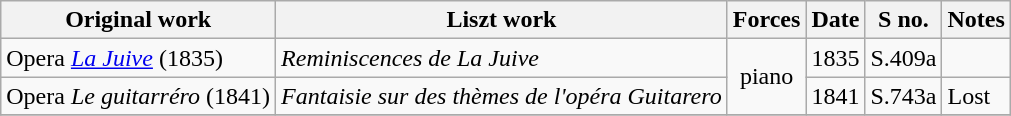<table class="wikitable">
<tr>
<th>Original work</th>
<th>Liszt work</th>
<th>Forces</th>
<th>Date</th>
<th>S no.</th>
<th>Notes</th>
</tr>
<tr>
<td>Opera <em><a href='#'>La Juive</a></em> (1835)</td>
<td><em>Reminiscences de La Juive</em></td>
<td rowspan=2 style="text-align: center">piano</td>
<td>1835</td>
<td>S.409a</td>
<td></td>
</tr>
<tr>
<td>Opera <em>Le guitarréro</em> (1841)</td>
<td><em>Fantaisie sur des thèmes de l'opéra Guitarero</em></td>
<td>1841</td>
<td>S.743a</td>
<td>Lost</td>
</tr>
<tr>
</tr>
</table>
